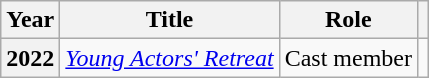<table class="wikitable plainrowheaders">
<tr>
<th scope="col">Year</th>
<th scope="col">Title</th>
<th scope="col">Role</th>
<th scope="col" class="unsortable"></th>
</tr>
<tr>
<th scope="row">2022</th>
<td><em><a href='#'>Young Actors' Retreat</a></em></td>
<td>Cast member</td>
<td style="text-align:center"></td>
</tr>
</table>
